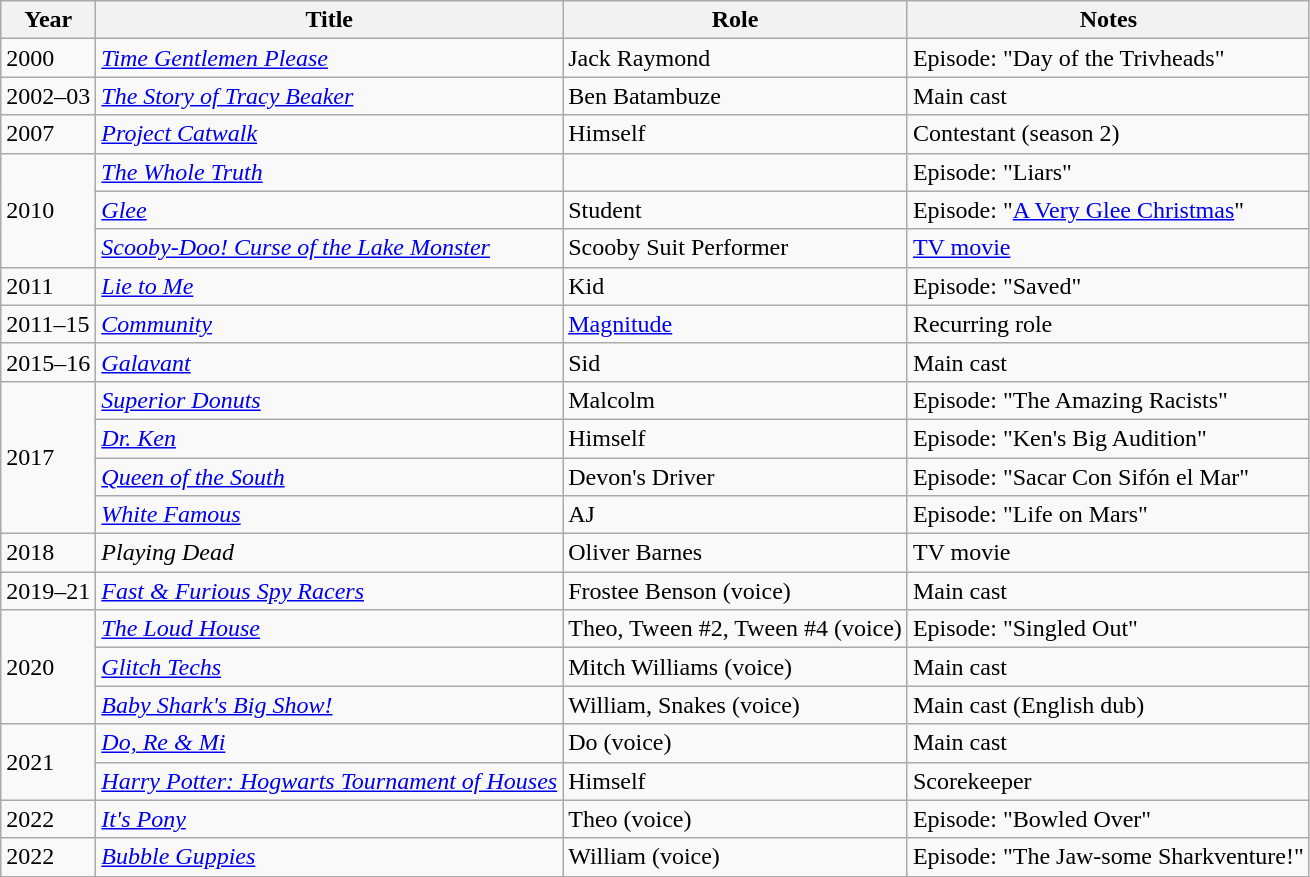<table class="wikitable sortable">
<tr>
<th>Year</th>
<th>Title</th>
<th>Role</th>
<th class="unsortable">Notes</th>
</tr>
<tr>
<td>2000</td>
<td><em><a href='#'>Time Gentlemen Please</a></em></td>
<td>Jack Raymond</td>
<td>Episode: "Day of the Trivheads"</td>
</tr>
<tr>
<td>2002–03</td>
<td><em><a href='#'>The Story of Tracy Beaker</a></em></td>
<td>Ben Batambuze</td>
<td>Main cast</td>
</tr>
<tr>
<td>2007</td>
<td><em><a href='#'>Project Catwalk</a></em></td>
<td>Himself</td>
<td>Contestant (season 2)</td>
</tr>
<tr>
<td rowspan=3>2010</td>
<td><em><a href='#'>The Whole Truth</a></em></td>
<td></td>
<td>Episode: "Liars"</td>
</tr>
<tr>
<td><em><a href='#'>Glee</a></em></td>
<td>Student</td>
<td>Episode: "<a href='#'>A Very Glee Christmas</a>"</td>
</tr>
<tr>
<td><em><a href='#'>Scooby-Doo! Curse of the Lake Monster</a></em></td>
<td>Scooby Suit Performer</td>
<td><a href='#'>TV movie</a></td>
</tr>
<tr>
<td>2011</td>
<td><em><a href='#'>Lie to Me</a></em></td>
<td>Kid</td>
<td>Episode: "Saved"</td>
</tr>
<tr>
<td>2011–15</td>
<td><em><a href='#'>Community</a></em></td>
<td><a href='#'>Magnitude</a></td>
<td>Recurring role</td>
</tr>
<tr>
<td>2015–16</td>
<td><em><a href='#'>Galavant</a></em></td>
<td>Sid</td>
<td>Main cast</td>
</tr>
<tr>
<td rowspan=4>2017</td>
<td><em><a href='#'>Superior Donuts</a></em></td>
<td>Malcolm</td>
<td>Episode: "The Amazing Racists"</td>
</tr>
<tr>
<td><em><a href='#'>Dr. Ken</a></em></td>
<td>Himself</td>
<td>Episode: "Ken's Big Audition"</td>
</tr>
<tr>
<td><em><a href='#'>Queen of the South</a></em></td>
<td>Devon's Driver</td>
<td>Episode: "Sacar Con Sifón el Mar"</td>
</tr>
<tr>
<td><em><a href='#'>White Famous</a></em></td>
<td>AJ</td>
<td>Episode: "Life on Mars"</td>
</tr>
<tr>
<td>2018</td>
<td><em>Playing Dead</em></td>
<td>Oliver Barnes</td>
<td>TV movie</td>
</tr>
<tr>
<td>2019–21</td>
<td><em><a href='#'>Fast & Furious Spy Racers</a></em></td>
<td>Frostee Benson (voice)</td>
<td>Main cast</td>
</tr>
<tr>
<td rowspan=3>2020</td>
<td><em><a href='#'>The Loud House</a></em></td>
<td>Theo, Tween #2, Tween #4 (voice)</td>
<td>Episode: "Singled Out"</td>
</tr>
<tr>
<td><em><a href='#'>Glitch Techs</a></em></td>
<td>Mitch Williams (voice)</td>
<td>Main cast</td>
</tr>
<tr>
<td><em><a href='#'>Baby Shark's Big Show!</a></em></td>
<td>William, Snakes (voice)</td>
<td>Main cast (English dub)</td>
</tr>
<tr>
<td rowspan=2>2021</td>
<td><em><a href='#'>Do, Re & Mi</a></em></td>
<td>Do (voice)</td>
<td>Main cast</td>
</tr>
<tr>
<td><em><a href='#'>Harry Potter: Hogwarts Tournament of Houses</a></em></td>
<td>Himself</td>
<td>Scorekeeper</td>
</tr>
<tr>
<td>2022</td>
<td><em><a href='#'>It's Pony</a></em></td>
<td>Theo (voice)</td>
<td>Episode: "Bowled Over"</td>
</tr>
<tr>
<td>2022</td>
<td><em><a href='#'>Bubble Guppies</a></em></td>
<td>William (voice)</td>
<td>Episode: "The Jaw-some Sharkventure!"</td>
</tr>
</table>
